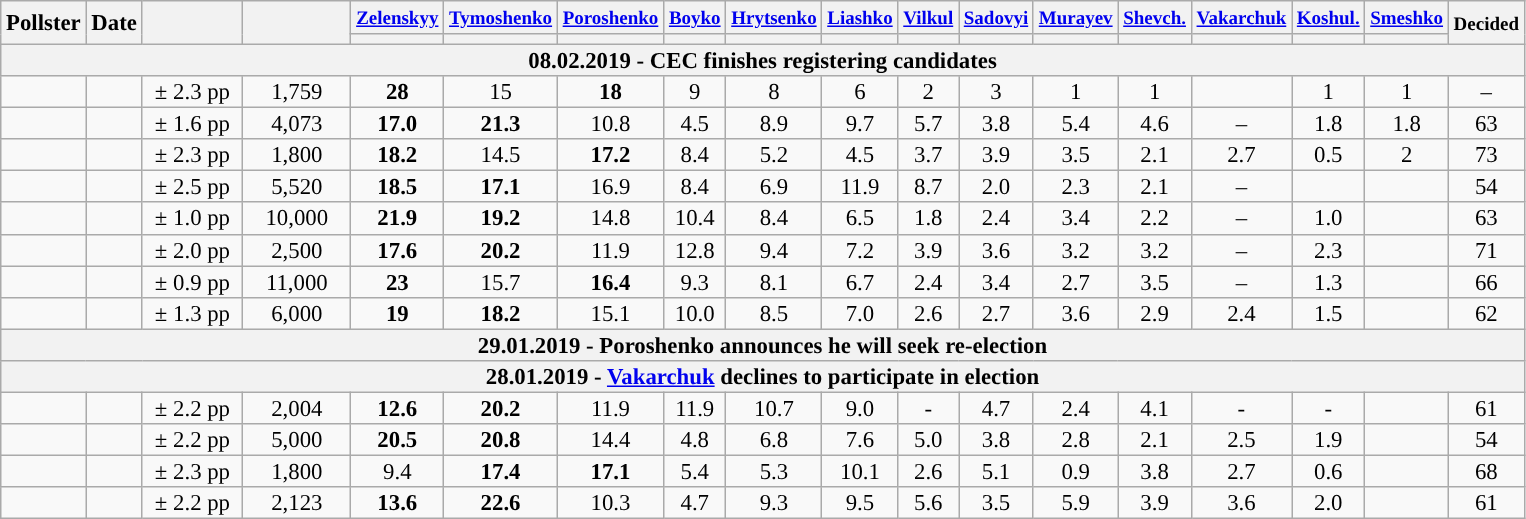<table class="wikitable" style="text-align:center;font-size:95%;line-height:14px;">
<tr>
<th rowspan="2">Pollster</th>
<th rowspan="2">Date</th>
<th rowspan="2" style="width:60px;" class="unsortable"></th>
<th rowspan="2" style="width:65px;" class="unsortable"></th>
<th><small><a href='#'>Zelenskyy</a></small><br></th>
<th><small><a href='#'>Tymoshenko</a></small><br></th>
<th> <small><a href='#'>Poroshenko</a></small><br></th>
<th> <small><a href='#'>Boyko</a></small><br></th>
<th><small><a href='#'>Hrytsenko</a></small><br></th>
<th><small><a href='#'>Liashko</a></small><br></th>
<th><small><a href='#'>Vilkul</a></small><br></th>
<th><small><a href='#'>Sadovyi</a></small><br></th>
<th><small><a href='#'>Murayev</a></small><br></th>
<th><small><a href='#'>Shevch.</a></small><br></th>
<th><small><a href='#'>Vakarchuk</a></small><br></th>
<th><small><a href='#'>Koshul.</a></small><br></th>
<th><small><a href='#'>Smeshko</a></small><br></th>
<th rowspan="2"><small>Decided</small></th>
</tr>
<tr>
<th style="background:"></th>
<th style="background:"></th>
<th style="background:"></th>
<th style="background:"></th>
<th style="background:"></th>
<th style="background:"></th>
<th style="background:"></th>
<th style="background:"></th>
<th style="background:"></th>
<th style="background:"></th>
<th style="background:"></th>
<th style="background:"></th>
<th style="background:"></th>
</tr>
<tr>
<th colspan="18"><strong>08.02.2019 - CEC finishes registering candidates</strong></th>
</tr>
<tr>
<td></td>
<td></td>
<td>± 2.3 pp</td>
<td>1,759</td>
<td style="background-color:#"><strong>28</strong></td>
<td>15</td>
<td style="background-color:#"><strong>18</strong></td>
<td>9</td>
<td>8</td>
<td>6</td>
<td>2</td>
<td>3</td>
<td>1</td>
<td>1</td>
<td></td>
<td>1</td>
<td>1</td>
<td>–</td>
</tr>
<tr>
<td></td>
<td></td>
<td>± 1.6 pp</td>
<td>4,073</td>
<td style="background-color:#"><strong>17.0</strong></td>
<td style="background-color:#"><strong>21.3</strong></td>
<td>10.8</td>
<td>4.5</td>
<td>8.9</td>
<td>9.7</td>
<td>5.7</td>
<td>3.8</td>
<td>5.4</td>
<td>4.6</td>
<td>–</td>
<td>1.8</td>
<td>1.8</td>
<td>63</td>
</tr>
<tr>
<td> </td>
<td></td>
<td>± 2.3 pp</td>
<td>1,800</td>
<td style="background-color:#"><strong>18.2</strong></td>
<td>14.5</td>
<td style="background-color:#"><strong>17.2</strong></td>
<td>8.4</td>
<td>5.2</td>
<td>4.5</td>
<td>3.7</td>
<td>3.9</td>
<td>3.5</td>
<td>2.1</td>
<td>2.7</td>
<td>0.5</td>
<td>2</td>
<td>73</td>
</tr>
<tr>
<td> </td>
<td></td>
<td>± 2.5 pp</td>
<td>5,520</td>
<td style="background-color:#"><strong>18.5</strong></td>
<td style="background-color:#"><strong>17.1</strong></td>
<td>16.9</td>
<td>8.4</td>
<td>6.9</td>
<td>11.9</td>
<td>8.7</td>
<td>2.0</td>
<td>2.3</td>
<td>2.1</td>
<td>–</td>
<td></td>
<td></td>
<td>54</td>
</tr>
<tr>
<td></td>
<td></td>
<td>± 1.0 pp</td>
<td>10,000</td>
<td style="background-color:#"><strong>21.9</strong></td>
<td style="background-color:#"><strong>19.2</strong></td>
<td>14.8</td>
<td>10.4</td>
<td>8.4</td>
<td>6.5</td>
<td>1.8</td>
<td>2.4</td>
<td>3.4</td>
<td>2.2</td>
<td>–</td>
<td>1.0</td>
<td></td>
<td>63</td>
</tr>
<tr>
<td></td>
<td></td>
<td>± 2.0 pp</td>
<td>2,500</td>
<td style="background-color:#"><strong>17.6</strong></td>
<td style="background-color:#"><strong>20.2</strong></td>
<td>11.9</td>
<td>12.8</td>
<td>9.4</td>
<td>7.2</td>
<td>3.9</td>
<td>3.6</td>
<td>3.2</td>
<td>3.2</td>
<td>–</td>
<td>2.3</td>
<td></td>
<td>71</td>
</tr>
<tr>
<td></td>
<td></td>
<td>± 0.9 pp</td>
<td>11,000</td>
<td style="background-color:#"><strong>23</strong></td>
<td>15.7</td>
<td style="background-color:#"><strong>16.4</strong></td>
<td>9.3</td>
<td>8.1</td>
<td>6.7</td>
<td>2.4</td>
<td>3.4</td>
<td>2.7</td>
<td>3.5</td>
<td>–</td>
<td>1.3</td>
<td></td>
<td>66</td>
</tr>
<tr>
<td></td>
<td></td>
<td>± 1.3 pp</td>
<td>6,000</td>
<td style="background-color:#"><strong>19</strong></td>
<td style="background-color:#"><strong>18.2</strong></td>
<td>15.1</td>
<td>10.0</td>
<td>8.5</td>
<td>7.0</td>
<td>2.6</td>
<td>2.7</td>
<td>3.6</td>
<td>2.9</td>
<td>2.4</td>
<td>1.5</td>
<td></td>
<td>62</td>
</tr>
<tr>
<th colspan="18"><strong>29.01.2019 - Poroshenko announces he will seek re-election</strong></th>
</tr>
<tr>
<th colspan="18" style="text-align: center;"><strong>28.01.2019 - <a href='#'>Vakarchuk</a> declines to participate in election</strong></th>
</tr>
<tr>
<td></td>
<td></td>
<td>± 2.2 pp</td>
<td>2,004</td>
<td style="background-color:#"><strong>12.6</strong></td>
<td style="background-color:#"><strong>20.2</strong></td>
<td>11.9</td>
<td>11.9</td>
<td>10.7</td>
<td>9.0</td>
<td>-</td>
<td>4.7</td>
<td>2.4</td>
<td>4.1</td>
<td>-</td>
<td>-</td>
<td></td>
<td>61</td>
</tr>
<tr>
<td></td>
<td></td>
<td>± 2.2 pp</td>
<td>5,000</td>
<td style="background-color:#"><strong>20.5</strong></td>
<td style="background-color:#"><strong>20.8</strong></td>
<td>14.4</td>
<td>4.8</td>
<td>6.8</td>
<td>7.6</td>
<td>5.0</td>
<td>3.8</td>
<td>2.8</td>
<td>2.1</td>
<td>2.5</td>
<td>1.9</td>
<td></td>
<td>54</td>
</tr>
<tr>
<td></td>
<td></td>
<td>± 2.3 pp</td>
<td>1,800</td>
<td>9.4</td>
<td style="background-color:#"><strong>17.4</strong></td>
<td style="background-color:#"><strong>17.1</strong></td>
<td>5.4</td>
<td>5.3</td>
<td>10.1</td>
<td>2.6</td>
<td>5.1</td>
<td>0.9</td>
<td>3.8</td>
<td>2.7</td>
<td>0.6</td>
<td></td>
<td>68</td>
</tr>
<tr>
<td></td>
<td></td>
<td>± 2.2 pp</td>
<td>2,123</td>
<td style="background-color:#"><strong>13.6</strong></td>
<td style="background-color:#"><strong>22.6</strong></td>
<td>10.3</td>
<td>4.7</td>
<td>9.3</td>
<td>9.5</td>
<td>5.6</td>
<td>3.5</td>
<td>5.9</td>
<td>3.9</td>
<td>3.6</td>
<td>2.0</td>
<td></td>
<td>61</td>
</tr>
</table>
